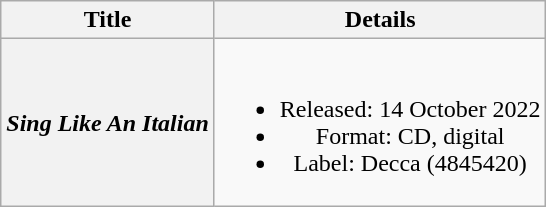<table class="wikitable plainrowheaders" style="text-align:center;" border="1">
<tr>
<th>Title</th>
<th>Details</th>
</tr>
<tr>
<th scope="row"><em>Sing Like An Italian</em></th>
<td><br><ul><li>Released: 14 October 2022</li><li>Format: CD, digital</li><li>Label: Decca (4845420)</li></ul></td>
</tr>
</table>
